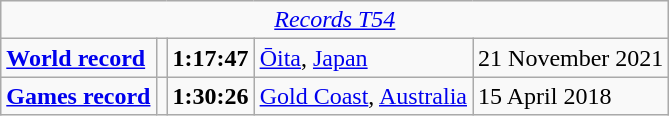<table class="wikitable">
<tr>
<td colspan=5 align=center><em><a href='#'>Records T54</a></em></td>
</tr>
<tr>
<td><a href='#'><strong>World record</strong></a></td>
<td></td>
<td><strong>1:17:47 </strong></td>
<td><a href='#'>Ōita</a>, <a href='#'>Japan</a></td>
<td>21 November 2021</td>
</tr>
<tr>
<td><a href='#'><strong>Games record</strong></a></td>
<td></td>
<td><strong>1:30:26 </strong></td>
<td><a href='#'>Gold Coast</a>, <a href='#'>Australia</a></td>
<td>15 April 2018</td>
</tr>
</table>
